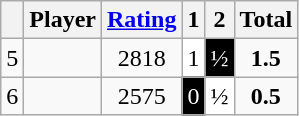<table class="wikitable" style="text-align: center;">
<tr>
<th></th>
<th>Player</th>
<th><a href='#'>Rating</a></th>
<th>1</th>
<th>2</th>
<th>Total</th>
</tr>
<tr>
<td>5</td>
<td align=left></td>
<td>2818</td>
<td style="background:white; color:black">1</td>
<td style="background:black; color:white">½</td>
<td><strong>1.5</strong></td>
</tr>
<tr>
<td>6</td>
<td align=left></td>
<td>2575</td>
<td style="background:black; color:white">0</td>
<td style="background:white; color:black">½</td>
<td><strong>0.5</strong></td>
</tr>
</table>
